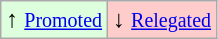<table class="wikitable" align="center">
<tr>
<td style="background:#ddffdd">↑ <small><a href='#'>Promoted</a></small></td>
<td style="background:#ffcccc">↓ <small><a href='#'>Relegated</a></small></td>
</tr>
</table>
